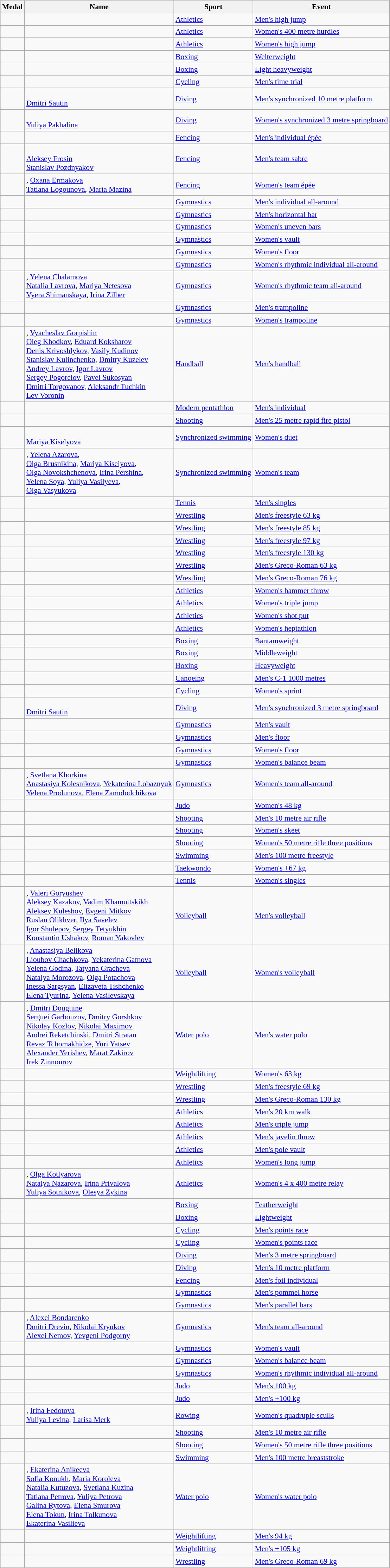<table class="wikitable sortable" style="font-size:90%">
<tr>
<th>Medal</th>
<th>Name</th>
<th>Sport</th>
<th>Event</th>
</tr>
<tr>
<td></td>
<td></td>
<td><a href='#'>Athletics</a></td>
<td><a href='#'>Men's high jump</a></td>
</tr>
<tr>
<td></td>
<td></td>
<td><a href='#'>Athletics</a></td>
<td><a href='#'>Women's 400 metre hurdles</a></td>
</tr>
<tr>
<td></td>
<td></td>
<td><a href='#'>Athletics</a></td>
<td><a href='#'>Women's high jump</a></td>
</tr>
<tr>
<td></td>
<td></td>
<td><a href='#'>Boxing</a></td>
<td><a href='#'>Welterweight</a></td>
</tr>
<tr>
<td></td>
<td></td>
<td><a href='#'>Boxing</a></td>
<td><a href='#'>Light heavyweight</a></td>
</tr>
<tr>
<td></td>
<td></td>
<td><a href='#'>Cycling</a></td>
<td><a href='#'>Men's time trial</a></td>
</tr>
<tr>
<td></td>
<td><br><a href='#'>Dmitri Sautin</a></td>
<td><a href='#'>Diving</a></td>
<td><a href='#'>Men's synchronized 10 metre platform</a></td>
</tr>
<tr>
<td></td>
<td><br><a href='#'>Yuliya Pakhalina</a></td>
<td><a href='#'>Diving</a></td>
<td><a href='#'>Women's synchronized 3 metre springboard</a></td>
</tr>
<tr>
<td></td>
<td></td>
<td><a href='#'>Fencing</a></td>
<td><a href='#'>Men's individual épée</a></td>
</tr>
<tr>
<td></td>
<td><br><a href='#'>Aleksey Frosin</a><br><a href='#'>Stanislav Pozdnyakov</a></td>
<td><a href='#'>Fencing</a></td>
<td><a href='#'>Men's team sabre</a></td>
</tr>
<tr>
<td></td>
<td>, <a href='#'>Oxana Ermakova</a><br><a href='#'>Tatiana Logounova</a>, <a href='#'>Maria Mazina</a></td>
<td><a href='#'>Fencing</a></td>
<td><a href='#'>Women's team épée</a></td>
</tr>
<tr>
<td></td>
<td></td>
<td><a href='#'>Gymnastics</a></td>
<td><a href='#'>Men's individual all-around</a></td>
</tr>
<tr>
<td></td>
<td></td>
<td><a href='#'>Gymnastics</a></td>
<td><a href='#'>Men's horizontal bar</a></td>
</tr>
<tr>
<td></td>
<td></td>
<td><a href='#'>Gymnastics</a></td>
<td><a href='#'>Women's uneven bars</a></td>
</tr>
<tr>
<td></td>
<td></td>
<td><a href='#'>Gymnastics</a></td>
<td><a href='#'>Women's vault</a></td>
</tr>
<tr>
<td></td>
<td></td>
<td><a href='#'>Gymnastics</a></td>
<td><a href='#'>Women's floor</a></td>
</tr>
<tr>
<td></td>
<td></td>
<td><a href='#'>Gymnastics</a></td>
<td><a href='#'>Women's rhythmic individual all-around</a></td>
</tr>
<tr>
<td></td>
<td>, <a href='#'>Yelena Chalamova</a><br><a href='#'>Natalia Lavrova</a>, <a href='#'>Mariya Netesova</a><br><a href='#'>Vyera Shimanskaya</a>, <a href='#'>Irina Zilber</a></td>
<td><a href='#'>Gymnastics</a></td>
<td><a href='#'>Women's rhythmic team all-around</a></td>
</tr>
<tr>
<td></td>
<td></td>
<td><a href='#'>Gymnastics</a></td>
<td><a href='#'>Men's trampoline</a></td>
</tr>
<tr>
<td></td>
<td></td>
<td><a href='#'>Gymnastics</a></td>
<td><a href='#'>Women's trampoline</a></td>
</tr>
<tr>
<td></td>
<td>, <a href='#'>Vyacheslav Gorpishin</a><br><a href='#'>Oleg Khodkov</a>, <a href='#'>Eduard Koksharov</a><br><a href='#'>Denis Krivoshlykov</a>, <a href='#'>Vasily Kudinov</a><br><a href='#'>Stanislav Kulinchenko</a>, <a href='#'>Dmitry Kuzelev</a><br><a href='#'>Andrey Lavrov</a>, <a href='#'>Igor Lavrov</a><br><a href='#'>Sergey Pogorelov</a>, <a href='#'>Pavel Sukosyan</a><br><a href='#'>Dmitri Torgovanov</a>, <a href='#'>Aleksandr Tuchkin</a><br><a href='#'>Lev Voronin</a></td>
<td><a href='#'>Handball</a></td>
<td><a href='#'>Men's handball</a></td>
</tr>
<tr>
<td></td>
<td></td>
<td><a href='#'>Modern pentathlon</a></td>
<td><a href='#'>Men's individual</a></td>
</tr>
<tr>
<td></td>
<td></td>
<td><a href='#'>Shooting</a></td>
<td><a href='#'>Men's 25 metre rapid fire pistol</a></td>
</tr>
<tr>
<td></td>
<td><br><a href='#'>Mariya Kiselyova</a></td>
<td><a href='#'>Synchronized swimming</a></td>
<td><a href='#'>Women's duet</a></td>
</tr>
<tr>
<td></td>
<td>, <a href='#'>Yelena Azarova</a>, <br><a href='#'>Olga Brusnikina</a>, <a href='#'>Mariya Kiselyova</a>, <br><a href='#'>Olga Novokshchenova</a>, <a href='#'>Irina Pershina</a>, <br><a href='#'>Yelena Soya</a>, <a href='#'>Yuliya Vasilyeva</a>, <br><a href='#'>Olga Vasyukova</a></td>
<td><a href='#'>Synchronized swimming</a></td>
<td><a href='#'>Women's team</a></td>
</tr>
<tr>
<td></td>
<td></td>
<td><a href='#'>Tennis</a></td>
<td><a href='#'>Men's singles</a></td>
</tr>
<tr>
<td></td>
<td></td>
<td><a href='#'>Wrestling</a></td>
<td><a href='#'>Men's freestyle 63 kg</a></td>
</tr>
<tr>
<td></td>
<td></td>
<td><a href='#'>Wrestling</a></td>
<td><a href='#'>Men's freestyle 85 kg</a></td>
</tr>
<tr>
<td></td>
<td></td>
<td><a href='#'>Wrestling</a></td>
<td><a href='#'>Men's freestyle 97 kg</a></td>
</tr>
<tr>
<td></td>
<td></td>
<td><a href='#'>Wrestling</a></td>
<td><a href='#'>Men's freestyle 130 kg</a></td>
</tr>
<tr>
<td></td>
<td></td>
<td><a href='#'>Wrestling</a></td>
<td><a href='#'>Men's Greco-Roman 63 kg</a></td>
</tr>
<tr>
<td></td>
<td></td>
<td><a href='#'>Wrestling</a></td>
<td><a href='#'>Men's Greco-Roman 76 kg</a></td>
</tr>
<tr>
<td></td>
<td></td>
<td><a href='#'>Athletics</a></td>
<td><a href='#'>Women's hammer throw</a></td>
</tr>
<tr>
<td></td>
<td></td>
<td><a href='#'>Athletics</a></td>
<td><a href='#'>Women's triple jump</a></td>
</tr>
<tr>
<td></td>
<td></td>
<td><a href='#'>Athletics</a></td>
<td><a href='#'>Women's shot put</a></td>
</tr>
<tr>
<td></td>
<td></td>
<td><a href='#'>Athletics</a></td>
<td><a href='#'>Women's heptathlon</a></td>
</tr>
<tr>
<td></td>
<td></td>
<td><a href='#'>Boxing</a></td>
<td><a href='#'>Bantamweight</a></td>
</tr>
<tr>
<td></td>
<td></td>
<td><a href='#'>Boxing</a></td>
<td><a href='#'>Middleweight</a></td>
</tr>
<tr>
<td></td>
<td></td>
<td><a href='#'>Boxing</a></td>
<td><a href='#'>Heavyweight</a></td>
</tr>
<tr>
<td></td>
<td></td>
<td><a href='#'>Canoeing</a></td>
<td><a href='#'>Men's C-1 1000 metres</a></td>
</tr>
<tr>
<td></td>
<td></td>
<td><a href='#'>Cycling</a></td>
<td><a href='#'>Women's sprint</a></td>
</tr>
<tr>
<td></td>
<td><br><a href='#'>Dmitri Sautin</a></td>
<td><a href='#'>Diving</a></td>
<td><a href='#'>Men's synchronized 3 metre springboard</a></td>
</tr>
<tr>
<td></td>
<td></td>
<td><a href='#'>Gymnastics</a></td>
<td><a href='#'>Men's vault</a></td>
</tr>
<tr>
<td></td>
<td></td>
<td><a href='#'>Gymnastics</a></td>
<td><a href='#'>Men's floor</a></td>
</tr>
<tr>
<td></td>
<td></td>
<td><a href='#'>Gymnastics</a></td>
<td><a href='#'>Women's floor</a></td>
</tr>
<tr>
<td></td>
<td></td>
<td><a href='#'>Gymnastics</a></td>
<td><a href='#'>Women's balance beam</a></td>
</tr>
<tr>
<td></td>
<td>, <a href='#'>Svetlana Khorkina</a><br><a href='#'>Anastasiya Kolesnikova</a>, <a href='#'>Yekaterina Lobaznyuk</a><br><a href='#'>Yelena Produnova</a>, <a href='#'>Elena Zamolodchikova</a></td>
<td><a href='#'>Gymnastics</a></td>
<td><a href='#'>Women's team all-around</a></td>
</tr>
<tr>
<td></td>
<td></td>
<td><a href='#'>Judo</a></td>
<td><a href='#'>Women's 48 kg</a></td>
</tr>
<tr>
<td></td>
<td></td>
<td><a href='#'>Shooting</a></td>
<td><a href='#'>Men's 10 metre air rifle</a></td>
</tr>
<tr>
<td></td>
<td></td>
<td><a href='#'>Shooting</a></td>
<td><a href='#'>Women's skeet</a></td>
</tr>
<tr>
<td></td>
<td></td>
<td><a href='#'>Shooting</a></td>
<td><a href='#'>Women's 50 metre rifle three positions</a></td>
</tr>
<tr>
<td></td>
<td></td>
<td><a href='#'>Swimming</a></td>
<td><a href='#'>Men's 100 metre freestyle</a></td>
</tr>
<tr>
<td></td>
<td></td>
<td><a href='#'>Taekwondo</a></td>
<td><a href='#'>Women's +67 kg</a></td>
</tr>
<tr>
<td></td>
<td></td>
<td><a href='#'>Tennis</a></td>
<td><a href='#'>Women's singles</a></td>
</tr>
<tr>
<td></td>
<td>, <a href='#'>Valeri Goryushev</a><br><a href='#'>Aleksey Kazakov</a>, <a href='#'>Vadim Khamuttskikh</a><br><a href='#'>Aleksey Kuleshov</a>, <a href='#'>Evgeni Mitkov</a><br><a href='#'>Ruslan Olikhver</a>, <a href='#'>Ilya Savelev</a><br><a href='#'>Igor Shulepov</a>, <a href='#'>Sergey Tetyukhin</a><br><a href='#'>Konstantin Ushakov</a>, <a href='#'>Roman Yakovlev</a></td>
<td><a href='#'>Volleyball</a></td>
<td><a href='#'>Men's volleyball</a></td>
</tr>
<tr>
<td></td>
<td>, <a href='#'>Anastasiya Belikova</a><br><a href='#'>Lioubov Chachkova</a>, <a href='#'>Yekaterina Gamova</a><br><a href='#'>Yelena Godina</a>, <a href='#'>Tatyana Gracheva</a><br><a href='#'>Natalya Morozova</a>, <a href='#'>Olga Potachova</a><br><a href='#'>Inessa Sargsyan</a>, <a href='#'>Elizaveta Tishchenko</a><br><a href='#'>Elena Tyurina</a>, <a href='#'>Yelena Vasilevskaya</a></td>
<td><a href='#'>Volleyball</a></td>
<td><a href='#'>Women's volleyball</a></td>
</tr>
<tr>
<td></td>
<td>, <a href='#'>Dmitri Douguine</a> <br> <a href='#'>Serguei Garbouzov</a>, <a href='#'>Dmitry Gorshkov</a><br><a href='#'>Nikolay Kozlov</a>, <a href='#'>Nikolai Maximov</a> <br><a href='#'>Andrei Reketchinski</a>, <a href='#'>Dmitri Stratan</a> <br><a href='#'>Revaz Tchomakhidze</a>, <a href='#'>Yuri Yatsev</a> <br><a href='#'>Alexander Yerishev</a>, <a href='#'>Marat Zakirov</a> <br><a href='#'>Irek Zinnourov</a></td>
<td><a href='#'>Water polo</a></td>
<td><a href='#'>Men's water polo</a></td>
</tr>
<tr>
<td></td>
<td></td>
<td><a href='#'>Weightlifting</a></td>
<td><a href='#'>Women's 63 kg</a></td>
</tr>
<tr>
<td></td>
<td></td>
<td><a href='#'>Wrestling</a></td>
<td><a href='#'>Men's freestyle 69 kg</a></td>
</tr>
<tr>
<td></td>
<td></td>
<td><a href='#'>Wrestling</a></td>
<td><a href='#'>Men's Greco-Roman 130 kg</a></td>
</tr>
<tr>
<td></td>
<td></td>
<td><a href='#'>Athletics</a></td>
<td><a href='#'>Men's 20 km walk</a></td>
</tr>
<tr>
<td></td>
<td></td>
<td><a href='#'>Athletics</a></td>
<td><a href='#'>Men's triple jump</a></td>
</tr>
<tr>
<td></td>
<td></td>
<td><a href='#'>Athletics</a></td>
<td><a href='#'>Men's javelin throw</a></td>
</tr>
<tr>
<td></td>
<td></td>
<td><a href='#'>Athletics</a></td>
<td><a href='#'>Men's pole vault</a></td>
</tr>
<tr>
<td></td>
<td></td>
<td><a href='#'>Athletics</a></td>
<td><a href='#'>Women's long jump</a></td>
</tr>
<tr>
<td></td>
<td>, <a href='#'>Olga Kotlyarova</a><br><a href='#'>Natalya Nazarova</a>, <a href='#'>Irina Privalova</a><br><a href='#'>Yuliya Sotnikova</a>, <a href='#'>Olesya Zykina</a></td>
<td><a href='#'>Athletics</a></td>
<td><a href='#'>Women's 4 x 400 metre relay</a></td>
</tr>
<tr>
<td></td>
<td></td>
<td><a href='#'>Boxing</a></td>
<td><a href='#'>Featherweight</a></td>
</tr>
<tr>
<td></td>
<td></td>
<td><a href='#'>Boxing</a></td>
<td><a href='#'>Lightweight</a></td>
</tr>
<tr>
<td></td>
<td></td>
<td><a href='#'>Cycling</a></td>
<td><a href='#'>Men's points race</a></td>
</tr>
<tr>
<td></td>
<td></td>
<td><a href='#'>Cycling</a></td>
<td><a href='#'>Women's points race</a></td>
</tr>
<tr>
<td></td>
<td></td>
<td><a href='#'>Diving</a></td>
<td><a href='#'>Men's 3 metre springboard</a></td>
</tr>
<tr>
<td></td>
<td></td>
<td><a href='#'>Diving</a></td>
<td><a href='#'>Men's 10 metre platform</a></td>
</tr>
<tr>
<td></td>
<td></td>
<td><a href='#'>Fencing</a></td>
<td><a href='#'>Men's foil individual</a></td>
</tr>
<tr>
<td></td>
<td></td>
<td><a href='#'>Gymnastics</a></td>
<td><a href='#'>Men's pommel horse</a></td>
</tr>
<tr>
<td></td>
<td></td>
<td><a href='#'>Gymnastics</a></td>
<td><a href='#'>Men's parallel bars</a></td>
</tr>
<tr>
<td></td>
<td>, <a href='#'>Alexei Bondarenko</a><br><a href='#'>Dmitri Drevin</a>, <a href='#'>Nikolai Kryukov</a><br><a href='#'>Alexei Nemov</a>, <a href='#'>Yevgeni Podgorny</a></td>
<td><a href='#'>Gymnastics</a></td>
<td><a href='#'>Men's team all-around</a></td>
</tr>
<tr>
<td></td>
<td></td>
<td><a href='#'>Gymnastics</a></td>
<td><a href='#'>Women's vault</a></td>
</tr>
<tr>
<td></td>
<td></td>
<td><a href='#'>Gymnastics</a></td>
<td><a href='#'>Women's balance beam</a></td>
</tr>
<tr>
<td></td>
<td></td>
<td><a href='#'>Gymnastics</a></td>
<td><a href='#'>Women's rhythmic individual all-around</a></td>
</tr>
<tr>
<td></td>
<td></td>
<td><a href='#'>Judo</a></td>
<td><a href='#'>Men's 100 kg</a></td>
</tr>
<tr>
<td></td>
<td></td>
<td><a href='#'>Judo</a></td>
<td><a href='#'>Men's +100 kg</a></td>
</tr>
<tr>
<td></td>
<td>, <a href='#'>Irina Fedotova</a><br><a href='#'>Yuliya Levina</a>, <a href='#'>Larisa Merk</a></td>
<td><a href='#'>Rowing</a></td>
<td><a href='#'>Women's quadruple sculls</a></td>
</tr>
<tr>
<td></td>
<td></td>
<td><a href='#'>Shooting</a></td>
<td><a href='#'>Men's 10 metre air rifle</a></td>
</tr>
<tr>
<td></td>
<td></td>
<td><a href='#'>Shooting</a></td>
<td><a href='#'>Women's 50 metre rifle three positions</a></td>
</tr>
<tr>
<td></td>
<td></td>
<td><a href='#'>Swimming</a></td>
<td><a href='#'>Men's 100 metre breaststroke</a></td>
</tr>
<tr>
<td></td>
<td>, <a href='#'>Ekaterina Anikeeva</a><br> <a href='#'>Sofia Konukh</a>, <a href='#'>Maria Koroleva</a> <br><a href='#'>Natalia Kutuzova</a>, <a href='#'>Svetlana Kuzina</a> <br><a href='#'>Tatiana Petrova</a>, <a href='#'>Yuliya Petrova</a> <br><a href='#'>Galina Rytova</a>, <a href='#'>Elena Smurova</a> <br><a href='#'>Elena Tokun</a>, <a href='#'>Irina Tolkunova</a> <br><a href='#'>Ekaterina Vasilieva</a></td>
<td><a href='#'>Water polo</a></td>
<td><a href='#'>Women's water polo</a></td>
</tr>
<tr>
<td></td>
<td></td>
<td><a href='#'>Weightlifting</a></td>
<td><a href='#'>Men's 94 kg</a></td>
</tr>
<tr>
<td></td>
<td></td>
<td><a href='#'>Weightlifting</a></td>
<td><a href='#'>Men's +105 kg</a></td>
</tr>
<tr>
<td></td>
<td></td>
<td><a href='#'>Wrestling</a></td>
<td><a href='#'>Men's Greco-Roman 69 kg</a></td>
</tr>
</table>
